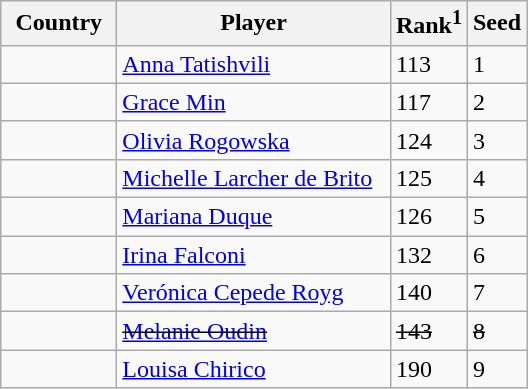<table class="sortable wikitable">
<tr>
<th width="70">Country</th>
<th width="175">Player</th>
<th>Rank<sup>1</sup></th>
<th>Seed</th>
</tr>
<tr>
<td></td>
<td><a href='#'>Anna Tatishvili</a></td>
<td>113</td>
<td>1</td>
</tr>
<tr>
<td></td>
<td><a href='#'>Grace Min</a></td>
<td>117</td>
<td>2</td>
</tr>
<tr>
<td></td>
<td><a href='#'>Olivia Rogowska</a></td>
<td>124</td>
<td>3</td>
</tr>
<tr>
<td></td>
<td><a href='#'>Michelle Larcher de Brito</a></td>
<td>125</td>
<td>4</td>
</tr>
<tr>
<td></td>
<td><a href='#'>Mariana Duque</a></td>
<td>126</td>
<td>5</td>
</tr>
<tr>
<td></td>
<td><a href='#'>Irina Falconi</a></td>
<td>132</td>
<td>6</td>
</tr>
<tr>
<td></td>
<td><a href='#'>Verónica Cepede Royg</a></td>
<td>140</td>
<td>7</td>
</tr>
<tr>
<td><s></s></td>
<td><s><a href='#'>Melanie Oudin</a></s></td>
<td><s>143</s></td>
<td><s>8</s></td>
</tr>
<tr>
<td></td>
<td><a href='#'>Louisa Chirico</a></td>
<td>190</td>
<td>9</td>
</tr>
</table>
